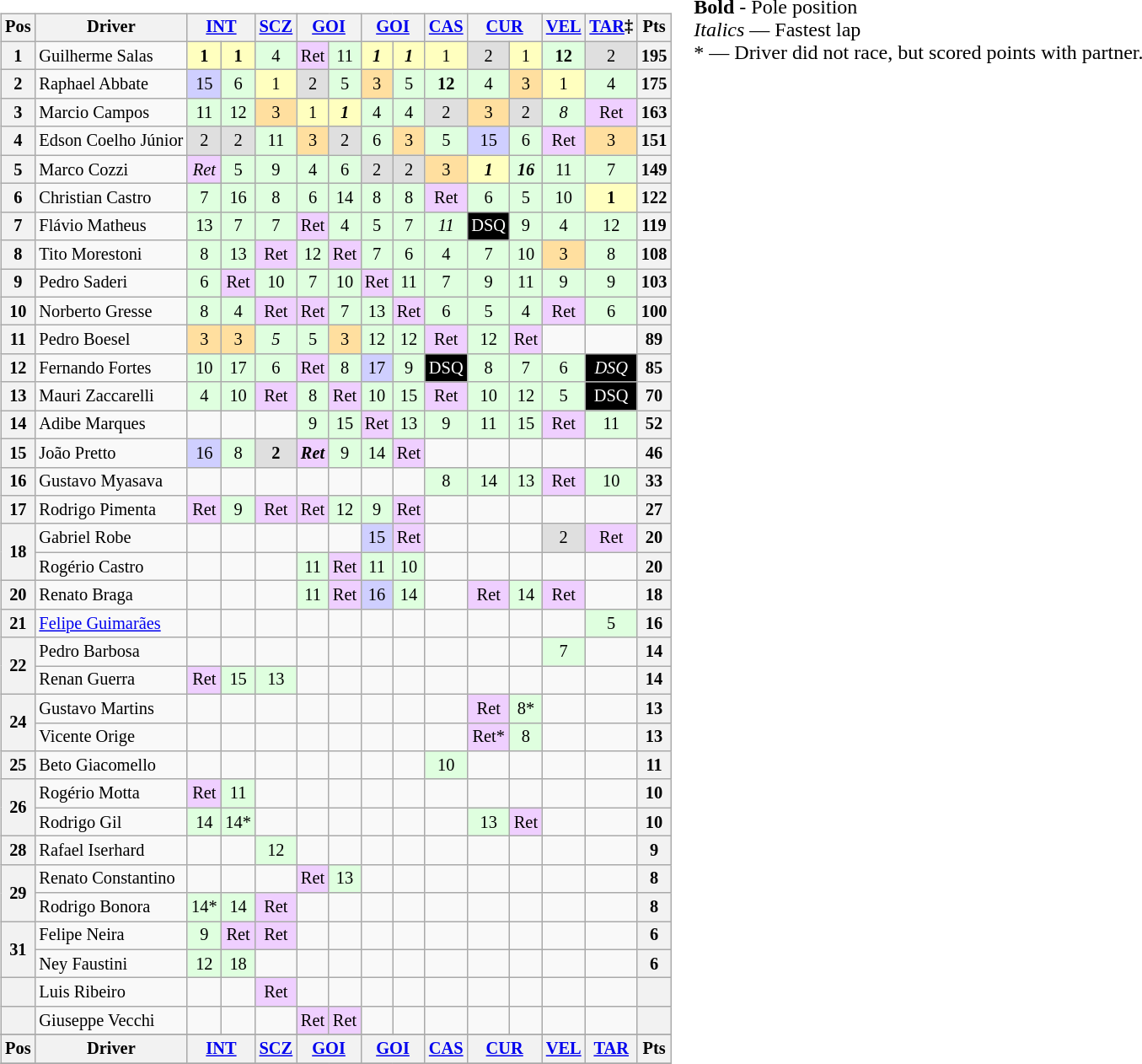<table>
<tr>
<td valign="top"><br><table class="wikitable" style="font-size: 85%; text-align: center;">
<tr valign="top">
<th valign="middle">Pos</th>
<th valign="middle">Driver</th>
<th colspan="2"><a href='#'>INT</a></th>
<th><a href='#'>SCZ</a></th>
<th colspan="2"><a href='#'>GOI</a></th>
<th colspan="2"><a href='#'>GOI</a></th>
<th><a href='#'>CAS</a></th>
<th colspan="2"><a href='#'>CUR</a></th>
<th><a href='#'>VEL</a></th>
<th><a href='#'>TAR</a>‡</th>
<th valign="middle">Pts</th>
</tr>
<tr>
<th>1</th>
<td align=left>Guilherme Salas</td>
<td style="background:#FFFFBF;"><strong>1</strong></td>
<td style="background:#FFFFBF;"><strong>1</strong></td>
<td style="background:#DFFFDF;">4</td>
<td style="background:#efcfff;">Ret</td>
<td style="background:#DFFFDF;">11</td>
<td style="background:#FFFFBF;"><strong><em>1</em></strong></td>
<td style="background:#FFFFBF;"><strong><em>1</em></strong></td>
<td style="background:#FFFFBF;">1</td>
<td style="background:#DFDFDF;">2</td>
<td style="background:#FFFFBF;">1</td>
<td style="background:#DFFFDF;"><strong>12</strong></td>
<td style="background:#DFDFDF;">2</td>
<th>195</th>
</tr>
<tr>
<th>2</th>
<td align=left>Raphael Abbate</td>
<td style="background:#cfcfff;">15</td>
<td style="background:#DFFFDF;">6</td>
<td style="background:#FFFFBF;">1</td>
<td style="background:#DFDFDF;">2</td>
<td style="background:#DFFFDF;">5</td>
<td style="background:#FFDF9F;">3</td>
<td style="background:#DFFFDF;">5</td>
<td style="background:#DFFFDF;"><strong>12</strong></td>
<td style="background:#DFFFDF;">4</td>
<td style="background:#FFDF9F;">3</td>
<td style="background:#FFFFBF;">1</td>
<td style="background:#DFFFDF;">4</td>
<th>175</th>
</tr>
<tr>
<th>3</th>
<td align=left>Marcio Campos</td>
<td style="background:#DFFFDF;">11</td>
<td style="background:#DFFFDF;">12</td>
<td style="background:#FFDF9F;">3</td>
<td style="background:#FFFFBF;">1</td>
<td style="background:#FFFFBF;"><strong><em>1</em></strong></td>
<td style="background:#DFFFDF;">4</td>
<td style="background:#DFFFDF;">4</td>
<td style="background:#DFDFDF;">2</td>
<td style="background:#FFDF9F;">3</td>
<td style="background:#DFDFDF;">2</td>
<td style="background:#DFFFDF;"><em>8</em></td>
<td style="background:#efcfff;">Ret</td>
<th>163</th>
</tr>
<tr>
<th>4</th>
<td align=left>Edson Coelho Júnior</td>
<td style="background:#DFDFDF;">2</td>
<td style="background:#DFDFDF;">2</td>
<td style="background:#DFFFDF;">11</td>
<td style="background:#FFDF9F;">3</td>
<td style="background:#DFDFDF;">2</td>
<td style="background:#DFFFDF;">6</td>
<td style="background:#FFDF9F;">3</td>
<td style="background:#DFFFDF;">5</td>
<td style="background:#cfcfff;">15</td>
<td style="background:#DFFFDF;">6</td>
<td style="background:#efcfff;">Ret</td>
<td style="background:#FFDF9F;">3</td>
<th>151</th>
</tr>
<tr>
<th>5</th>
<td align=left>Marco Cozzi</td>
<td style="background:#efcfff;"><em>Ret</em></td>
<td style="background:#DFFFDF;">5</td>
<td style="background:#DFFFDF;">9</td>
<td style="background:#DFFFDF;">4</td>
<td style="background:#DFFFDF;">6</td>
<td style="background:#DFDFDF;">2</td>
<td style="background:#DFDFDF;">2</td>
<td style="background:#FFDF9F;">3</td>
<td style="background:#FFFFBF;"><strong><em>1</em></strong></td>
<td style="background:#DFFFDF;"><strong><em>16</em></strong></td>
<td style="background:#DFFFDF;">11</td>
<td style="background:#DFFFDF;">7</td>
<th>149</th>
</tr>
<tr>
<th>6</th>
<td align=left>Christian Castro</td>
<td style="background:#DFFFDF;">7</td>
<td style="background:#DFFFDF;">16</td>
<td style="background:#DFFFDF;">8</td>
<td style="background:#DFFFDF;">6</td>
<td style="background:#DFFFDF;">14</td>
<td style="background:#DFFFDF;">8</td>
<td style="background:#DFFFDF;">8</td>
<td style="background:#efcfff;">Ret</td>
<td style="background:#DFFFDF;">6</td>
<td style="background:#DFFFDF;">5</td>
<td style="background:#DFFFDF;">10</td>
<td style="background:#FFFFBF;"><strong>1</strong></td>
<th>122</th>
</tr>
<tr>
<th>7</th>
<td align=left>Flávio Matheus</td>
<td style="background:#DFFFDF;">13</td>
<td style="background:#DFFFDF;">7</td>
<td style="background:#DFFFDF;">7</td>
<td style="background:#efcfff;">Ret</td>
<td style="background:#DFFFDF;">4</td>
<td style="background:#DFFFDF;">5</td>
<td style="background:#DFFFDF;">7</td>
<td style="background:#DFFFDF;"><em>11</em></td>
<td style="background:#000000; color:white;">DSQ</td>
<td style="background:#DFFFDF;">9</td>
<td style="background:#DFFFDF;">4</td>
<td style="background:#DFFFDF;">12</td>
<th>119</th>
</tr>
<tr>
<th>8</th>
<td align=left>Tito Morestoni</td>
<td style="background:#DFFFDF;">8</td>
<td style="background:#DFFFDF;">13</td>
<td style="background:#efcfff;">Ret</td>
<td style="background:#DFFFDF;">12</td>
<td style="background:#efcfff;">Ret</td>
<td style="background:#DFFFDF;">7</td>
<td style="background:#DFFFDF;">6</td>
<td style="background:#DFFFDF;">4</td>
<td style="background:#DFFFDF;">7</td>
<td style="background:#DFFFDF;">10</td>
<td style="background:#FFDF9F;">3</td>
<td style="background:#DFFFDF;">8</td>
<th>108</th>
</tr>
<tr>
<th>9</th>
<td align=left>Pedro Saderi</td>
<td style="background:#DFFFDF;">6</td>
<td style="background:#efcfff;">Ret</td>
<td style="background:#DFFFDF;">10</td>
<td style="background:#DFFFDF;">7</td>
<td style="background:#DFFFDF;">10</td>
<td style="background:#efcfff;">Ret</td>
<td style="background:#DFFFDF;">11</td>
<td style="background:#DFFFDF;">7</td>
<td style="background:#DFFFDF;">9</td>
<td style="background:#DFFFDF;">11</td>
<td style="background:#DFFFDF;">9</td>
<td style="background:#DFFFDF;">9</td>
<th>103</th>
</tr>
<tr>
<th>10</th>
<td align=left>Norberto Gresse</td>
<td style="background:#DFFFDF;">8</td>
<td style="background:#DFFFDF;">4</td>
<td style="background:#efcfff;">Ret</td>
<td style="background:#efcfff;">Ret</td>
<td style="background:#DFFFDF;">7</td>
<td style="background:#DFFFDF;">13</td>
<td style="background:#efcfff;">Ret</td>
<td style="background:#DFFFDF;">6</td>
<td style="background:#DFFFDF;">5</td>
<td style="background:#DFFFDF;">4</td>
<td style="background:#efcfff;">Ret</td>
<td style="background:#DFFFDF;">6</td>
<th>100</th>
</tr>
<tr>
<th>11</th>
<td align=left>Pedro Boesel</td>
<td style="background:#FFDF9F;">3</td>
<td style="background:#FFDF9F;">3</td>
<td style="background:#DFFFDF;"><em>5</em></td>
<td style="background:#DFFFDF;">5</td>
<td style="background:#FFDF9F;">3</td>
<td style="background:#DFFFDF;">12</td>
<td style="background:#DFFFDF;">12</td>
<td style="background:#efcfff;">Ret</td>
<td style="background:#DFFFDF;">12</td>
<td style="background:#efcfff;">Ret</td>
<td></td>
<td></td>
<th>89</th>
</tr>
<tr>
<th>12</th>
<td align=left>Fernando Fortes</td>
<td style="background:#DFFFDF;">10</td>
<td style="background:#DFFFDF;">17</td>
<td style="background:#DFFFDF;">6</td>
<td style="background:#efcfff;">Ret</td>
<td style="background:#DFFFDF;">8</td>
<td style="background:#cfcfff;">17</td>
<td style="background:#DFFFDF;">9</td>
<td style="background:#000000; color:white;">DSQ</td>
<td style="background:#DFFFDF;">8</td>
<td style="background:#DFFFDF;">7</td>
<td style="background:#DFFFDF;">6</td>
<td style="background:#000000; color:white;"><em>DSQ</em></td>
<th>85</th>
</tr>
<tr>
<th>13</th>
<td align=left>Mauri Zaccarelli</td>
<td style="background:#DFFFDF;">4</td>
<td style="background:#DFFFDF;">10</td>
<td style="background:#efcfff;">Ret</td>
<td style="background:#DFFFDF;">8</td>
<td style="background:#efcfff;">Ret</td>
<td style="background:#DFFFDF;">10</td>
<td style="background:#DFFFDF;">15</td>
<td style="background:#efcfff;">Ret</td>
<td style="background:#DFFFDF;">10</td>
<td style="background:#DFFFDF;">12</td>
<td style="background:#DFFFDF;">5</td>
<td style="background:#000000; color:white;">DSQ</td>
<th>70</th>
</tr>
<tr>
<th>14</th>
<td align=left>Adibe Marques</td>
<td></td>
<td></td>
<td></td>
<td style="background:#DFFFDF;">9</td>
<td style="background:#DFFFDF;">15</td>
<td style="background:#efcfff;">Ret</td>
<td style="background:#DFFFDF;">13</td>
<td style="background:#DFFFDF;">9</td>
<td style="background:#DFFFDF;">11</td>
<td style="background:#DFFFDF;">15</td>
<td style="background:#efcfff;">Ret</td>
<td style="background:#DFFFDF;">11</td>
<th>52</th>
</tr>
<tr>
<th>15</th>
<td align=left>João Pretto</td>
<td style="background:#cfcfff;">16</td>
<td style="background:#DFFFDF;">8</td>
<td style="background:#DFDFDF;"><strong>2</strong></td>
<td style="background:#efcfff;"><strong><em>Ret</em></strong></td>
<td style="background:#DFFFDF;">9</td>
<td style="background:#DFFFDF;">14</td>
<td style="background:#efcfff;">Ret</td>
<td></td>
<td></td>
<td></td>
<td></td>
<td></td>
<th>46</th>
</tr>
<tr>
<th>16</th>
<td align=left>Gustavo Myasava</td>
<td></td>
<td></td>
<td></td>
<td></td>
<td></td>
<td></td>
<td></td>
<td style="background:#DFFFDF;">8</td>
<td style="background:#DFFFDF;">14</td>
<td style="background:#DFFFDF;">13</td>
<td style="background:#efcfff;">Ret</td>
<td style="background:#DFFFDF;">10</td>
<th>33</th>
</tr>
<tr>
<th>17</th>
<td align=left>Rodrigo Pimenta</td>
<td style="background:#efcfff;">Ret</td>
<td style="background:#DFFFDF;">9</td>
<td style="background:#efcfff;">Ret</td>
<td style="background:#efcfff;">Ret</td>
<td style="background:#DFFFDF;">12</td>
<td style="background:#DFFFDF;">9</td>
<td style="background:#efcfff;">Ret</td>
<td></td>
<td></td>
<td></td>
<td></td>
<td></td>
<th>27</th>
</tr>
<tr>
<th rowspan=2>18</th>
<td align=left>Gabriel Robe</td>
<td></td>
<td></td>
<td></td>
<td></td>
<td></td>
<td style="background:#cfcfff;">15</td>
<td style="background:#efcfff;">Ret</td>
<td></td>
<td></td>
<td></td>
<td style="background:#DFDFDF;">2</td>
<td style="background:#efcfff;">Ret</td>
<th>20</th>
</tr>
<tr>
<td align=left>Rogério Castro</td>
<td></td>
<td></td>
<td></td>
<td style="background:#DFFFDF;">11</td>
<td style="background:#efcfff;">Ret</td>
<td style="background:#DFFFDF;">11</td>
<td style="background:#DFFFDF;">10</td>
<td></td>
<td></td>
<td></td>
<td></td>
<td></td>
<th>20</th>
</tr>
<tr>
<th>20</th>
<td align=left>Renato Braga</td>
<td></td>
<td></td>
<td></td>
<td style="background:#DFFFDF;">11</td>
<td style="background:#efcfff;">Ret</td>
<td style="background:#cfcfff;">16</td>
<td style="background:#DFFFDF;">14</td>
<td></td>
<td style="background:#efcfff;">Ret</td>
<td style="background:#DFFFDF;">14</td>
<td style="background:#efcfff;">Ret</td>
<td></td>
<th>18</th>
</tr>
<tr>
<th>21</th>
<td align=left><a href='#'>Felipe Guimarães</a></td>
<td></td>
<td></td>
<td></td>
<td></td>
<td></td>
<td></td>
<td></td>
<td></td>
<td></td>
<td></td>
<td></td>
<td style="background:#DFFFDF;">5</td>
<th>16</th>
</tr>
<tr>
<th rowspan=2>22</th>
<td align=left>Pedro Barbosa</td>
<td></td>
<td></td>
<td></td>
<td></td>
<td></td>
<td></td>
<td></td>
<td></td>
<td></td>
<td></td>
<td style="background:#DFFFDF;">7</td>
<td></td>
<th>14</th>
</tr>
<tr>
<td align=left>Renan Guerra</td>
<td style="background:#efcfff;">Ret</td>
<td style="background:#DFFFDF;">15</td>
<td style="background:#DFFFDF;">13</td>
<td></td>
<td></td>
<td></td>
<td></td>
<td></td>
<td></td>
<td></td>
<td></td>
<td></td>
<th>14</th>
</tr>
<tr>
<th rowspan=2>24</th>
<td align=left>Gustavo Martins</td>
<td></td>
<td></td>
<td></td>
<td></td>
<td></td>
<td></td>
<td></td>
<td></td>
<td style="background:#efcfff;">Ret</td>
<td style="background:#DFFFDF;">8*</td>
<td></td>
<td></td>
<th>13</th>
</tr>
<tr>
<td align=left>Vicente Orige</td>
<td></td>
<td></td>
<td></td>
<td></td>
<td></td>
<td></td>
<td></td>
<td></td>
<td style="background:#efcfff;">Ret*</td>
<td style="background:#DFFFDF;">8</td>
<td></td>
<td></td>
<th>13</th>
</tr>
<tr>
<th>25</th>
<td align=left>Beto Giacomello</td>
<td></td>
<td></td>
<td></td>
<td></td>
<td></td>
<td></td>
<td></td>
<td style="background:#DFFFDF;">10</td>
<td></td>
<td></td>
<td></td>
<td></td>
<th>11</th>
</tr>
<tr>
<th rowspan=2>26</th>
<td align=left>Rogério Motta</td>
<td style="background:#efcfff;">Ret</td>
<td style="background:#DFFFDF;">11</td>
<td></td>
<td></td>
<td></td>
<td></td>
<td></td>
<td></td>
<td></td>
<td></td>
<td></td>
<td></td>
<th>10</th>
</tr>
<tr>
<td align=left>Rodrigo Gil</td>
<td style="background:#DFFFDF;">14</td>
<td style="background:#DFFFDF;">14*</td>
<td></td>
<td></td>
<td></td>
<td></td>
<td></td>
<td></td>
<td style="background:#DFFFDF;">13</td>
<td style="background:#efcfff;">Ret</td>
<td></td>
<td></td>
<th>10</th>
</tr>
<tr>
<th>28</th>
<td align=left>Rafael Iserhard</td>
<td></td>
<td></td>
<td style="background:#DFFFDF;">12</td>
<td></td>
<td></td>
<td></td>
<td></td>
<td></td>
<td></td>
<td></td>
<td></td>
<td></td>
<th>9</th>
</tr>
<tr>
<th rowspan=2>29</th>
<td align=left>Renato Constantino</td>
<td></td>
<td></td>
<td></td>
<td style="background:#efcfff;">Ret</td>
<td style="background:#DFFFDF;">13</td>
<td></td>
<td></td>
<td></td>
<td></td>
<td></td>
<td></td>
<td></td>
<th>8</th>
</tr>
<tr>
<td align=left>Rodrigo Bonora</td>
<td style="background:#DFFFDF;">14*</td>
<td style="background:#DFFFDF;">14</td>
<td style="background:#efcfff;">Ret</td>
<td></td>
<td></td>
<td></td>
<td></td>
<td></td>
<td></td>
<td></td>
<td></td>
<td></td>
<th>8</th>
</tr>
<tr>
<th rowspan=2>31</th>
<td align=left>Felipe Neira</td>
<td style="background:#DFFFDF;">9</td>
<td style="background:#efcfff;">Ret</td>
<td style="background:#efcfff;">Ret</td>
<td></td>
<td></td>
<td></td>
<td></td>
<td></td>
<td></td>
<td></td>
<td></td>
<td></td>
<th>6</th>
</tr>
<tr>
<td align=left>Ney Faustini</td>
<td style="background:#DFFFDF;">12</td>
<td style="background:#DFFFDF;">18</td>
<td></td>
<td></td>
<td></td>
<td></td>
<td></td>
<td></td>
<td></td>
<td></td>
<td></td>
<td></td>
<th>6</th>
</tr>
<tr>
<th></th>
<td align=left>Luis Ribeiro</td>
<td></td>
<td></td>
<td style="background:#efcfff;">Ret</td>
<td></td>
<td></td>
<td></td>
<td></td>
<td></td>
<td></td>
<td></td>
<td></td>
<td></td>
<th></th>
</tr>
<tr>
<th></th>
<td align=left>Giuseppe Vecchi</td>
<td></td>
<td></td>
<td></td>
<td style="background:#efcfff;">Ret</td>
<td style="background:#efcfff;">Ret</td>
<td></td>
<td></td>
<td></td>
<td></td>
<td></td>
<td></td>
<td></td>
<th></th>
</tr>
<tr>
</tr>
<tr style="background:#f9f9f9; vertical-align:top;">
<th valign="middle">Pos</th>
<th valign="middle">Driver</th>
<th colspan="2"><a href='#'>INT</a></th>
<th><a href='#'>SCZ</a></th>
<th colspan="2"><a href='#'>GOI</a></th>
<th colspan="2"><a href='#'>GOI</a></th>
<th><a href='#'>CAS</a></th>
<th colspan="2"><a href='#'>CUR</a></th>
<th><a href='#'>VEL</a></th>
<th><a href='#'>TAR</a></th>
<th valign="middle">Pts</th>
</tr>
<tr>
</tr>
</table>
</td>
<td valign="top"><br>
<span><strong>Bold</strong> - Pole position<br><em>Italics</em> — Fastest lap<br>* — Driver did not race, but scored points with partner.</span></td>
</tr>
</table>
